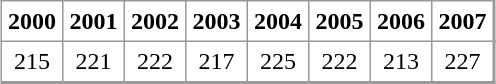<table align="center" rules="all" cellspacing="0" cellpadding="4" style="border: 1px solid #999; border-right: 2px solid #999; border-bottom:2px solid #999">
<tr>
<th>2000</th>
<th>2001</th>
<th>2002</th>
<th>2003</th>
<th>2004</th>
<th>2005</th>
<th>2006</th>
<th>2007</th>
</tr>
<tr>
<td align=center>215</td>
<td align=center>221</td>
<td align=center>222</td>
<td align=center>217</td>
<td align=center>225</td>
<td align=center>222</td>
<td align=center>213</td>
<td align=center>227</td>
</tr>
</table>
